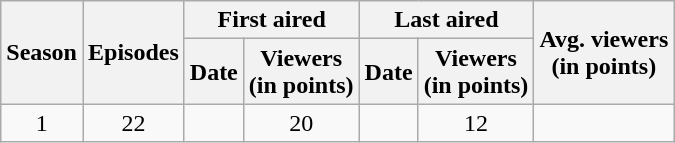<table class="wikitable" style="text-align: center">
<tr>
<th scope="col" rowspan="2">Season</th>
<th scope="col" rowspan="2">Episodes</th>
<th scope="col" colspan="2">First aired</th>
<th scope="col" colspan="2">Last aired</th>
<th scope="col" rowspan="2">Avg. viewers<br>(in points)</th>
</tr>
<tr>
<th scope="col">Date</th>
<th scope="col">Viewers<br>(in points)</th>
<th scope="col">Date</th>
<th scope="col">Viewers<br>(in points)</th>
</tr>
<tr>
<td rowspan="1">1</td>
<td>22</td>
<td></td>
<td>20</td>
<td></td>
<td>12</td>
<td>  </td>
</tr>
</table>
